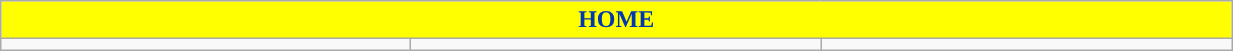<table class="wikitable collapsible collapsed" style="width:65%">
<tr>
<th colspan=12 ! style="color:#0038af; background:yellow">HOME</th>
</tr>
<tr>
<td></td>
<td></td>
<td></td>
</tr>
</table>
